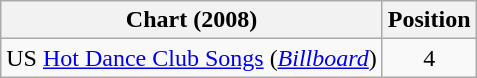<table class="wikitable">
<tr>
<th>Chart (2008)</th>
<th>Position</th>
</tr>
<tr>
<td>US <a href='#'>Hot Dance Club Songs</a> (<em><a href='#'>Billboard</a></em>)</td>
<td style="text-align:center;">4</td>
</tr>
</table>
